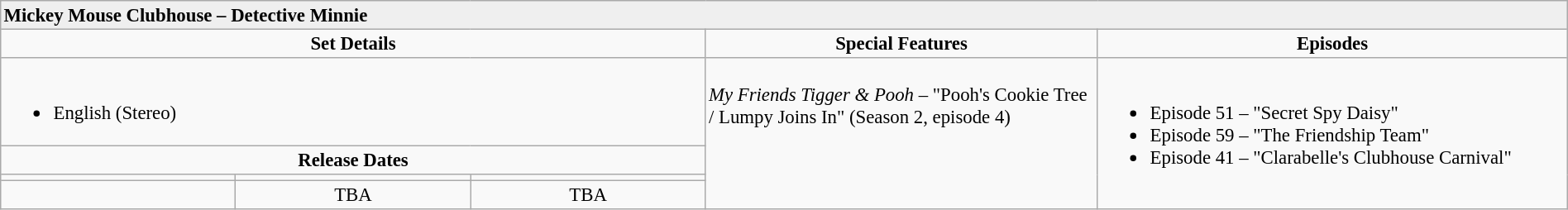<table border="2" cellpadding="2" cellspacing="0" style="width:100%; margin:0 1em 0 0; background:#f9f9f9; border:1px #aaa solid; border-collapse:collapse; font-size:95%;">
<tr style="background:#EFEFEF">
<td colspan="7"><strong>Mickey Mouse Clubhouse – Detective Minnie</strong></td>
</tr>
<tr style="text-align:center;">
<td style="width:45%;" colspan="3"><strong>Set Details</strong></td>
<td style="width:25%; "><strong>Special Features</strong></td>
<td style="width:30%; "><strong>Episodes</strong></td>
</tr>
<tr valign="top">
<td colspan="3" style="text-align:left;"><br><ul><li>English (Stereo)</li></ul></td>
<td rowspan="4" style="text-align:left;"><br><em>My Friends Tigger & Pooh</em> – "Pooh's Cookie Tree / Lumpy Joins In" (Season 2, episode 4)</td>
<td rowspan="4" style="text-align:left;"><br><ul><li>Episode 51 – "Secret Spy Daisy"</li><li>Episode 59 – "The Friendship Team"</li><li>Episode 41 – "Clarabelle's Clubhouse Carnival"</li></ul></td>
</tr>
<tr>
<td colspan="3"  style="width:45%; text-align:center;"><strong>Release Dates</strong></td>
</tr>
<tr style="text-align:center;">
<td style="width:15%; "></td>
<td style="width:15%; "></td>
<td style="width:15%; "></td>
</tr>
<tr>
<td style="text-align:center;"></td>
<td style="text-align:center;">TBA</td>
<td style="text-align:center;">TBA</td>
</tr>
</table>
